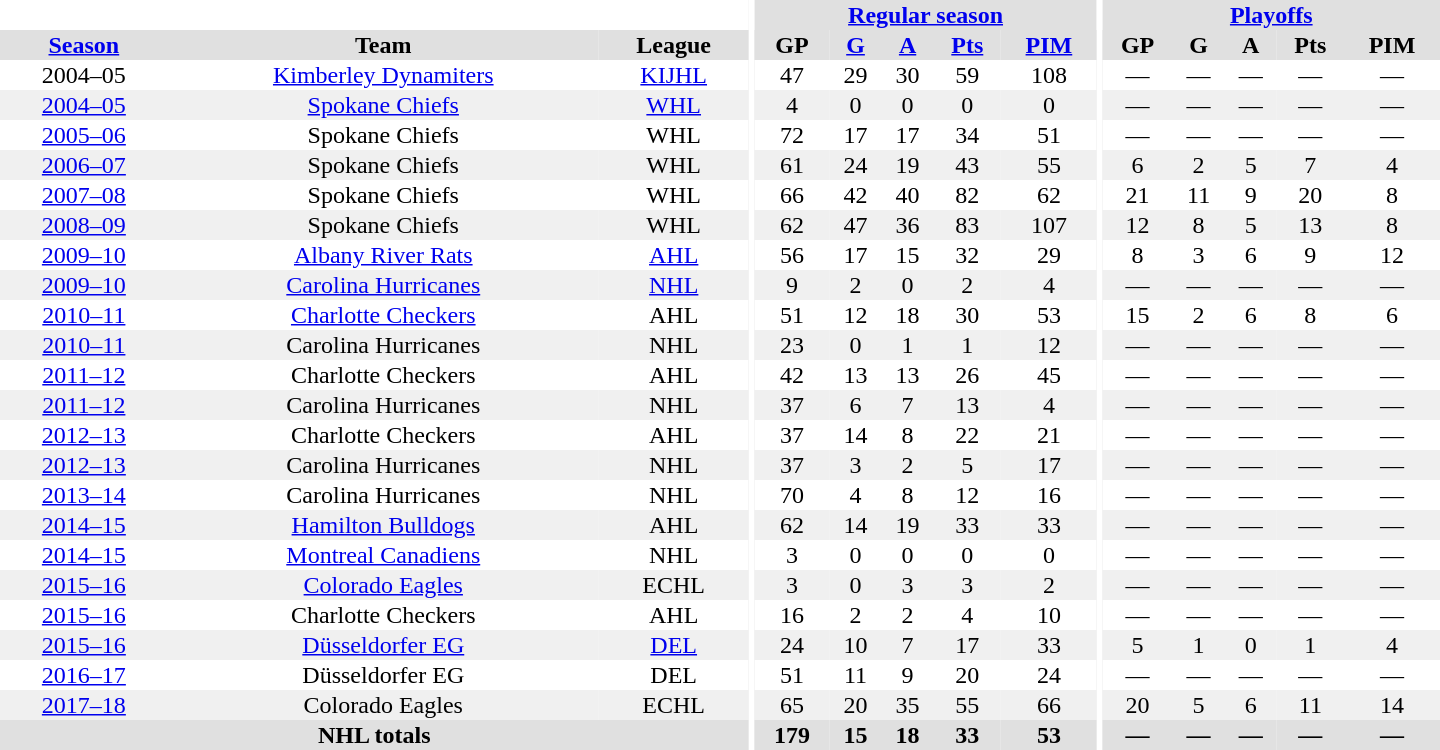<table border="0" cellpadding="1" cellspacing="0" style="text-align:center; width:60em">
<tr style="background:#e0e0e0;">
<th colspan="3" style="background:#fff;"></th>
<th rowspan="99" style="background:#fff;"></th>
<th colspan="5"><a href='#'>Regular season</a></th>
<th rowspan="99" style="background:#fff;"></th>
<th colspan="5"><a href='#'>Playoffs</a></th>
</tr>
<tr style="background:#e0e0e0;">
<th><a href='#'>Season</a></th>
<th>Team</th>
<th>League</th>
<th>GP</th>
<th><a href='#'>G</a></th>
<th><a href='#'>A</a></th>
<th><a href='#'>Pts</a></th>
<th><a href='#'>PIM</a></th>
<th>GP</th>
<th>G</th>
<th>A</th>
<th>Pts</th>
<th>PIM</th>
</tr>
<tr>
<td>2004–05</td>
<td><a href='#'>Kimberley Dynamiters</a></td>
<td><a href='#'>KIJHL</a></td>
<td>47</td>
<td>29</td>
<td>30</td>
<td>59</td>
<td>108</td>
<td>—</td>
<td>—</td>
<td>—</td>
<td>—</td>
<td>—</td>
</tr>
<tr style="background:#f0f0f0;">
<td><a href='#'>2004–05</a></td>
<td><a href='#'>Spokane Chiefs</a></td>
<td><a href='#'>WHL</a></td>
<td>4</td>
<td>0</td>
<td>0</td>
<td>0</td>
<td>0</td>
<td>—</td>
<td>—</td>
<td>—</td>
<td>—</td>
<td>—</td>
</tr>
<tr>
<td><a href='#'>2005–06</a></td>
<td>Spokane Chiefs</td>
<td>WHL</td>
<td>72</td>
<td>17</td>
<td>17</td>
<td>34</td>
<td>51</td>
<td>—</td>
<td>—</td>
<td>—</td>
<td>—</td>
<td>—</td>
</tr>
<tr style="background:#f0f0f0;">
<td><a href='#'>2006–07</a></td>
<td>Spokane Chiefs</td>
<td>WHL</td>
<td>61</td>
<td>24</td>
<td>19</td>
<td>43</td>
<td>55</td>
<td>6</td>
<td>2</td>
<td>5</td>
<td>7</td>
<td>4</td>
</tr>
<tr>
<td><a href='#'>2007–08</a></td>
<td>Spokane Chiefs</td>
<td>WHL</td>
<td>66</td>
<td>42</td>
<td>40</td>
<td>82</td>
<td>62</td>
<td>21</td>
<td>11</td>
<td>9</td>
<td>20</td>
<td>8</td>
</tr>
<tr style="background:#f0f0f0;">
<td><a href='#'>2008–09</a></td>
<td>Spokane Chiefs</td>
<td>WHL</td>
<td>62</td>
<td>47</td>
<td>36</td>
<td>83</td>
<td>107</td>
<td>12</td>
<td>8</td>
<td>5</td>
<td>13</td>
<td>8</td>
</tr>
<tr>
<td><a href='#'>2009–10</a></td>
<td><a href='#'>Albany River Rats</a></td>
<td><a href='#'>AHL</a></td>
<td>56</td>
<td>17</td>
<td>15</td>
<td>32</td>
<td>29</td>
<td>8</td>
<td>3</td>
<td>6</td>
<td>9</td>
<td>12</td>
</tr>
<tr style="background:#f0f0f0;">
<td><a href='#'>2009–10</a></td>
<td><a href='#'>Carolina Hurricanes</a></td>
<td><a href='#'>NHL</a></td>
<td>9</td>
<td>2</td>
<td>0</td>
<td>2</td>
<td>4</td>
<td>—</td>
<td>—</td>
<td>—</td>
<td>—</td>
<td>—</td>
</tr>
<tr>
<td><a href='#'>2010–11</a></td>
<td><a href='#'>Charlotte Checkers</a></td>
<td>AHL</td>
<td>51</td>
<td>12</td>
<td>18</td>
<td>30</td>
<td>53</td>
<td>15</td>
<td>2</td>
<td>6</td>
<td>8</td>
<td>6</td>
</tr>
<tr style="background:#f0f0f0;">
<td><a href='#'>2010–11</a></td>
<td>Carolina Hurricanes</td>
<td>NHL</td>
<td>23</td>
<td>0</td>
<td>1</td>
<td>1</td>
<td>12</td>
<td>—</td>
<td>—</td>
<td>—</td>
<td>—</td>
<td>—</td>
</tr>
<tr>
<td><a href='#'>2011–12</a></td>
<td>Charlotte Checkers</td>
<td>AHL</td>
<td>42</td>
<td>13</td>
<td>13</td>
<td>26</td>
<td>45</td>
<td>—</td>
<td>—</td>
<td>—</td>
<td>—</td>
<td>—</td>
</tr>
<tr style="background:#f0f0f0;">
<td><a href='#'>2011–12</a></td>
<td>Carolina Hurricanes</td>
<td>NHL</td>
<td>37</td>
<td>6</td>
<td>7</td>
<td>13</td>
<td>4</td>
<td>—</td>
<td>—</td>
<td>—</td>
<td>—</td>
<td>—</td>
</tr>
<tr>
<td><a href='#'>2012–13</a></td>
<td>Charlotte Checkers</td>
<td>AHL</td>
<td>37</td>
<td>14</td>
<td>8</td>
<td>22</td>
<td>21</td>
<td>—</td>
<td>—</td>
<td>—</td>
<td>—</td>
<td>—</td>
</tr>
<tr style="background:#f0f0f0;">
<td><a href='#'>2012–13</a></td>
<td>Carolina Hurricanes</td>
<td>NHL</td>
<td>37</td>
<td>3</td>
<td>2</td>
<td>5</td>
<td>17</td>
<td>—</td>
<td>—</td>
<td>—</td>
<td>—</td>
<td>—</td>
</tr>
<tr>
<td><a href='#'>2013–14</a></td>
<td>Carolina Hurricanes</td>
<td>NHL</td>
<td>70</td>
<td>4</td>
<td>8</td>
<td>12</td>
<td>16</td>
<td>—</td>
<td>—</td>
<td>—</td>
<td>—</td>
<td>—</td>
</tr>
<tr style="background:#f0f0f0;">
<td><a href='#'>2014–15</a></td>
<td><a href='#'>Hamilton Bulldogs</a></td>
<td>AHL</td>
<td>62</td>
<td>14</td>
<td>19</td>
<td>33</td>
<td>33</td>
<td>—</td>
<td>—</td>
<td>—</td>
<td>—</td>
<td>—</td>
</tr>
<tr>
<td><a href='#'>2014–15</a></td>
<td><a href='#'>Montreal Canadiens</a></td>
<td>NHL</td>
<td>3</td>
<td>0</td>
<td>0</td>
<td>0</td>
<td>0</td>
<td>—</td>
<td>—</td>
<td>—</td>
<td>—</td>
<td>—</td>
</tr>
<tr style="background:#f0f0f0;">
<td><a href='#'>2015–16</a></td>
<td><a href='#'>Colorado Eagles</a></td>
<td>ECHL</td>
<td>3</td>
<td>0</td>
<td>3</td>
<td>3</td>
<td>2</td>
<td>—</td>
<td>—</td>
<td>—</td>
<td>—</td>
<td>—</td>
</tr>
<tr>
<td><a href='#'>2015–16</a></td>
<td>Charlotte Checkers</td>
<td>AHL</td>
<td>16</td>
<td>2</td>
<td>2</td>
<td>4</td>
<td>10</td>
<td>—</td>
<td>—</td>
<td>—</td>
<td>—</td>
<td>—</td>
</tr>
<tr style="background:#f0f0f0;">
<td><a href='#'>2015–16</a></td>
<td><a href='#'>Düsseldorfer EG</a></td>
<td><a href='#'>DEL</a></td>
<td>24</td>
<td>10</td>
<td>7</td>
<td>17</td>
<td>33</td>
<td>5</td>
<td>1</td>
<td>0</td>
<td>1</td>
<td>4</td>
</tr>
<tr>
<td><a href='#'>2016–17</a></td>
<td>Düsseldorfer EG</td>
<td>DEL</td>
<td>51</td>
<td>11</td>
<td>9</td>
<td>20</td>
<td>24</td>
<td>—</td>
<td>—</td>
<td>—</td>
<td>—</td>
<td>—</td>
</tr>
<tr style="background:#f0f0f0;">
<td><a href='#'>2017–18</a></td>
<td>Colorado Eagles</td>
<td>ECHL</td>
<td>65</td>
<td>20</td>
<td>35</td>
<td>55</td>
<td>66</td>
<td>20</td>
<td>5</td>
<td>6</td>
<td>11</td>
<td>14</td>
</tr>
<tr style="background:#e0e0e0;">
<th colspan="3">NHL totals</th>
<th>179</th>
<th>15</th>
<th>18</th>
<th>33</th>
<th>53</th>
<th>—</th>
<th>—</th>
<th>—</th>
<th>—</th>
<th>—</th>
</tr>
</table>
